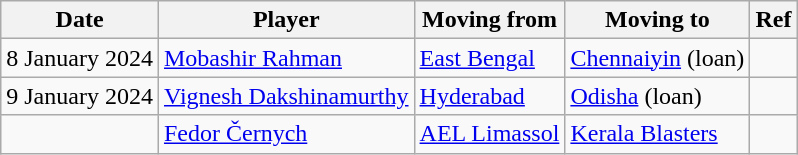<table class="wikitable sortable">
<tr>
<th>Date</th>
<th>Player</th>
<th>Moving from</th>
<th>Moving to</th>
<th>Ref</th>
</tr>
<tr>
<td>8 January 2024</td>
<td><a href='#'>Mobashir Rahman</a></td>
<td><a href='#'>East Bengal</a></td>
<td><a href='#'>Chennaiyin</a> (loan)</td>
<td></td>
</tr>
<tr>
<td>9 January 2024</td>
<td><a href='#'>Vignesh Dakshinamurthy</a></td>
<td><a href='#'>Hyderabad</a></td>
<td><a href='#'>Odisha</a> (loan)</td>
<td></td>
</tr>
<tr>
<td></td>
<td> <a href='#'>Fedor Černych</a></td>
<td> <a href='#'>AEL Limassol</a></td>
<td><a href='#'>Kerala Blasters</a></td>
<td></td>
</tr>
</table>
